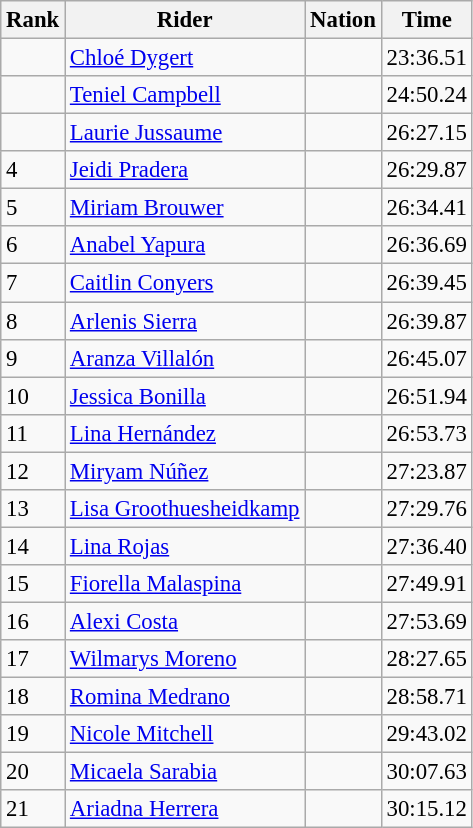<table class="wikitable sortable" style="font-size:95%" style="width:35em;" style="text-align:center">
<tr>
<th>Rank</th>
<th>Rider</th>
<th>Nation</th>
<th>Time</th>
</tr>
<tr>
<td></td>
<td align=left><a href='#'>Chloé Dygert</a></td>
<td align=left></td>
<td>23:36.51</td>
</tr>
<tr>
<td></td>
<td align=left><a href='#'>Teniel Campbell</a></td>
<td align=left></td>
<td>24:50.24</td>
</tr>
<tr>
<td></td>
<td align=left><a href='#'>Laurie Jussaume</a></td>
<td align=left></td>
<td>26:27.15</td>
</tr>
<tr>
<td>4</td>
<td align=left><a href='#'>Jeidi Pradera</a></td>
<td align=left></td>
<td>26:29.87</td>
</tr>
<tr>
<td>5</td>
<td align=left><a href='#'>Miriam Brouwer</a></td>
<td align=left></td>
<td>26:34.41</td>
</tr>
<tr>
<td>6</td>
<td align=left><a href='#'>Anabel Yapura</a></td>
<td align=left></td>
<td>26:36.69</td>
</tr>
<tr>
<td>7</td>
<td align=left><a href='#'>Caitlin Conyers</a></td>
<td align=left></td>
<td>26:39.45</td>
</tr>
<tr>
<td>8</td>
<td align=left><a href='#'>Arlenis Sierra</a></td>
<td align=left></td>
<td>26:39.87</td>
</tr>
<tr>
<td>9</td>
<td align=left><a href='#'>Aranza Villalón</a></td>
<td align=left></td>
<td>26:45.07</td>
</tr>
<tr>
<td>10</td>
<td align=left><a href='#'>Jessica Bonilla</a></td>
<td align=left></td>
<td>26:51.94</td>
</tr>
<tr>
<td>11</td>
<td align=left><a href='#'>Lina Hernández</a></td>
<td align=left></td>
<td>26:53.73</td>
</tr>
<tr>
<td>12</td>
<td align=left><a href='#'>Miryam Núñez</a></td>
<td align=left></td>
<td>27:23.87</td>
</tr>
<tr>
<td>13</td>
<td align=left><a href='#'>Lisa Groothuesheidkamp</a></td>
<td align=left></td>
<td>27:29.76</td>
</tr>
<tr>
<td>14</td>
<td align=left><a href='#'>Lina Rojas</a></td>
<td align=left></td>
<td>27:36.40</td>
</tr>
<tr>
<td>15</td>
<td align=left><a href='#'>Fiorella Malaspina</a></td>
<td align=left></td>
<td>27:49.91</td>
</tr>
<tr>
<td>16</td>
<td align=left><a href='#'>Alexi Costa</a></td>
<td align=left></td>
<td>27:53.69</td>
</tr>
<tr>
<td>17</td>
<td align=left><a href='#'>Wilmarys Moreno</a></td>
<td align=left></td>
<td>28:27.65</td>
</tr>
<tr>
<td>18</td>
<td align=left><a href='#'>Romina Medrano</a></td>
<td align=left></td>
<td>28:58.71</td>
</tr>
<tr>
<td>19</td>
<td align=left><a href='#'>Nicole Mitchell</a></td>
<td align=left></td>
<td>29:43.02</td>
</tr>
<tr>
<td>20</td>
<td align=left><a href='#'>Micaela Sarabia</a></td>
<td align=left></td>
<td>30:07.63</td>
</tr>
<tr>
<td>21</td>
<td align=left><a href='#'>Ariadna Herrera</a></td>
<td align=left></td>
<td>30:15.12</td>
</tr>
</table>
